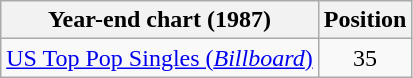<table class="wikitable">
<tr>
<th>Year-end chart (1987)</th>
<th>Position</th>
</tr>
<tr>
<td><a href='#'>US Top Pop Singles (<em>Billboard</em>)</a></td>
<td style="text-align:center;">35</td>
</tr>
</table>
